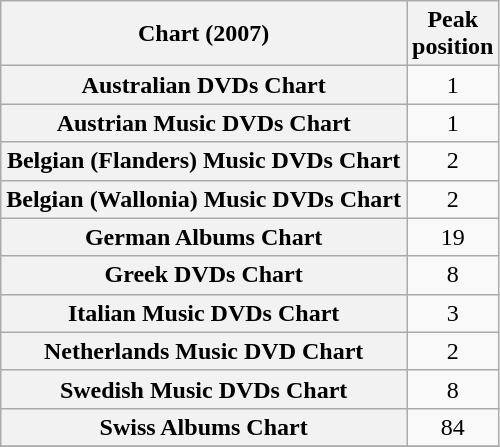<table class="wikitable plainrowheaders sortable" style="text-align:center;" border="1">
<tr>
<th scope="col">Chart (2007)</th>
<th scope="col">Peak<br>position</th>
</tr>
<tr>
<th scope="row">Australian DVDs Chart</th>
<td>1</td>
</tr>
<tr>
<th scope="row">Austrian Music DVDs Chart</th>
<td>1</td>
</tr>
<tr>
<th scope="row">Belgian (Flanders) Music DVDs Chart</th>
<td>2</td>
</tr>
<tr>
<th scope="row">Belgian (Wallonia) Music DVDs Chart</th>
<td>2</td>
</tr>
<tr>
<th scope="row">German Albums Chart</th>
<td>19</td>
</tr>
<tr>
<th scope="row">Greek DVDs Chart</th>
<td>8</td>
</tr>
<tr>
<th scope="row">Italian Music DVDs Chart</th>
<td>3</td>
</tr>
<tr>
<th scope="row">Netherlands Music DVD Chart</th>
<td>2</td>
</tr>
<tr>
<th scope="row">Swedish Music DVDs Chart</th>
<td>8</td>
</tr>
<tr>
<th scope="row">Swiss Albums Chart</th>
<td>84</td>
</tr>
<tr>
</tr>
</table>
